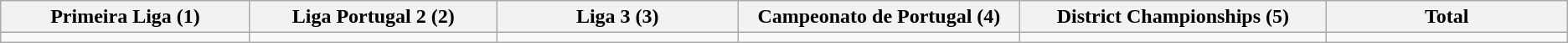<table class="wikitable">
<tr>
<th width="5%">Primeira Liga (1)</th>
<th width="5%">Liga Portugal 2 (2)</th>
<th width="5%">Liga 3 (3)</th>
<th width="5%">Campeonato de Portugal (4)</th>
<th width="5%">District Championships (5)</th>
<th width="5%">Total</th>
</tr>
<tr>
<td></td>
<td></td>
<td></td>
<td></td>
<td></td>
<td></td>
</tr>
</table>
